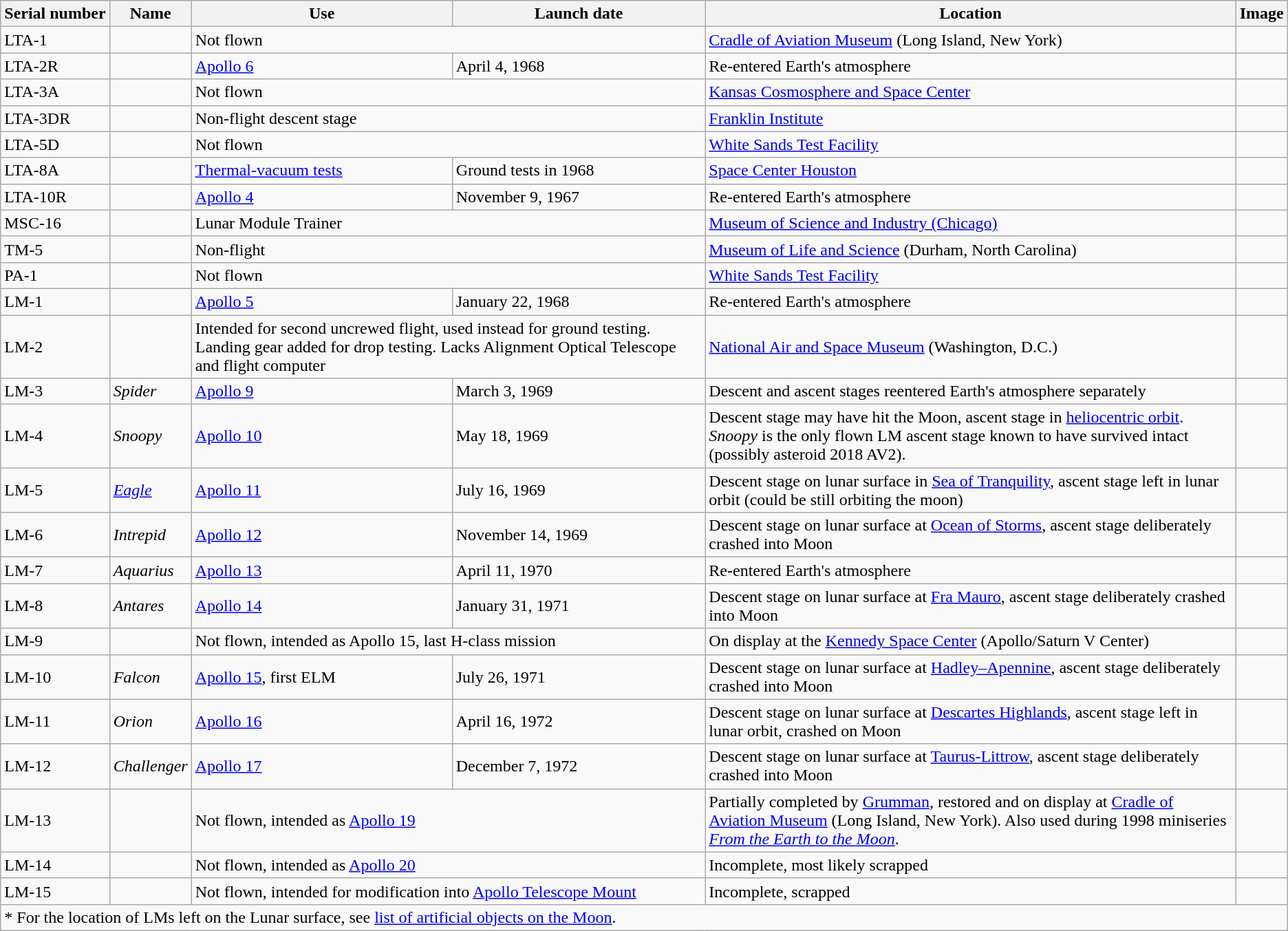<table class="wikitable sortable">
<tr>
<th>Serial number</th>
<th>Name</th>
<th>Use</th>
<th>Launch date</th>
<th>Location</th>
<th>Image</th>
</tr>
<tr>
<td>LTA-1</td>
<td></td>
<td colspan="2">Not flown</td>
<td><a href='#'>Cradle of Aviation Museum</a> (Long Island, New York)</td>
<td></td>
</tr>
<tr>
<td>LTA-2R</td>
<td></td>
<td><a href='#'>Apollo 6</a></td>
<td>April 4, 1968</td>
<td>Re-entered Earth's atmosphere</td>
<td></td>
</tr>
<tr>
<td>LTA-3A</td>
<td></td>
<td colspan="2">Not flown</td>
<td><a href='#'>Kansas Cosmosphere and Space Center</a></td>
<td></td>
</tr>
<tr>
<td>LTA-3DR</td>
<td></td>
<td colspan="2">Non-flight descent stage</td>
<td><a href='#'>Franklin Institute</a></td>
<td></td>
</tr>
<tr>
<td>LTA-5D</td>
<td></td>
<td colspan="2">Not flown</td>
<td><a href='#'>White Sands Test Facility</a></td>
<td></td>
</tr>
<tr>
<td>LTA-8A</td>
<td></td>
<td><a href='#'>Thermal-vacuum tests</a></td>
<td>Ground tests in 1968</td>
<td><a href='#'>Space Center Houston</a></td>
<td><br></td>
</tr>
<tr>
<td>LTA-10R</td>
<td></td>
<td><a href='#'>Apollo 4</a></td>
<td>November 9, 1967</td>
<td>Re-entered Earth's atmosphere</td>
<td></td>
</tr>
<tr>
<td>MSC-16</td>
<td></td>
<td colspan="2">Lunar Module Trainer</td>
<td><a href='#'>Museum of Science and Industry (Chicago)</a></td>
<td></td>
</tr>
<tr>
<td>TM-5</td>
<td></td>
<td colspan="2">Non-flight</td>
<td><a href='#'>Museum of Life and Science</a> (Durham, North Carolina)</td>
<td></td>
</tr>
<tr>
<td>PA-1</td>
<td></td>
<td colspan="2">Not flown</td>
<td><a href='#'>White Sands Test Facility</a></td>
<td></td>
</tr>
<tr>
<td>LM-1</td>
<td></td>
<td><a href='#'>Apollo 5</a></td>
<td>January 22, 1968</td>
<td>Re-entered Earth's atmosphere</td>
<td></td>
</tr>
<tr>
<td>LM-2</td>
<td></td>
<td colspan="2">Intended for second uncrewed flight, used instead for ground testing. Landing gear added for drop testing. Lacks Alignment Optical Telescope and flight computer</td>
<td><a href='#'>National Air and Space Museum</a> (Washington, D.C.)</td>
<td></td>
</tr>
<tr>
<td>LM-3</td>
<td><em>Spider</em></td>
<td><a href='#'>Apollo 9</a></td>
<td>March 3, 1969</td>
<td>Descent and ascent stages reentered Earth's atmosphere separately</td>
<td></td>
</tr>
<tr>
<td>LM-4</td>
<td><em>Snoopy</em></td>
<td><a href='#'>Apollo 10</a></td>
<td>May 18, 1969</td>
<td>Descent stage may have hit the Moon, ascent stage in <a href='#'>heliocentric orbit</a>. <em>Snoopy</em> is the only flown LM ascent stage known to have survived intact (possibly asteroid 2018 AV2).</td>
<td></td>
</tr>
<tr>
<td>LM-5</td>
<td><em><a href='#'>Eagle</a></em></td>
<td><a href='#'>Apollo 11</a></td>
<td>July 16, 1969</td>
<td>Descent stage on lunar surface in <a href='#'>Sea of Tranquility</a>, ascent stage left in lunar orbit (could be still orbiting the moon)</td>
<td></td>
</tr>
<tr>
<td>LM-6</td>
<td><em>Intrepid</em></td>
<td><a href='#'>Apollo 12</a></td>
<td>November 14, 1969</td>
<td>Descent stage on lunar surface at <a href='#'>Ocean of Storms</a>, ascent stage deliberately crashed into Moon</td>
<td></td>
</tr>
<tr>
<td>LM-7</td>
<td><em>Aquarius</em></td>
<td><a href='#'>Apollo 13</a></td>
<td>April 11, 1970</td>
<td>Re-entered Earth's atmosphere</td>
<td></td>
</tr>
<tr>
<td>LM-8</td>
<td><em>Antares</em></td>
<td><a href='#'>Apollo 14</a></td>
<td>January 31, 1971</td>
<td>Descent stage on lunar surface at <a href='#'>Fra Mauro</a>, ascent stage deliberately crashed into Moon</td>
<td></td>
</tr>
<tr>
<td>LM-9</td>
<td></td>
<td colspan="2">Not flown, intended as Apollo 15, last H-class mission</td>
<td>On display at the <a href='#'>Kennedy Space Center</a> (Apollo/Saturn V Center)</td>
<td></td>
</tr>
<tr>
<td>LM-10</td>
<td><em>Falcon</em></td>
<td><a href='#'>Apollo 15</a>, first ELM</td>
<td>July 26, 1971</td>
<td>Descent stage on lunar surface at <a href='#'>Hadley–Apennine</a>, ascent stage deliberately crashed into Moon</td>
<td></td>
</tr>
<tr>
<td>LM-11</td>
<td><em>Orion</em></td>
<td><a href='#'>Apollo 16</a></td>
<td>April 16, 1972</td>
<td>Descent stage on lunar surface at <a href='#'>Descartes Highlands</a>, ascent stage left in lunar orbit, crashed on Moon</td>
<td></td>
</tr>
<tr>
<td>LM-12</td>
<td><em>Challenger</em></td>
<td><a href='#'>Apollo 17</a></td>
<td>December 7, 1972</td>
<td>Descent stage on lunar surface at <a href='#'>Taurus-Littrow</a>, ascent stage deliberately crashed into Moon</td>
<td></td>
</tr>
<tr>
<td>LM-13 </td>
<td></td>
<td colspan="2">Not flown, intended as <a href='#'>Apollo 19</a><br></td>
<td>Partially completed by <a href='#'>Grumman</a>, restored and on display at <a href='#'>Cradle of Aviation Museum</a> (Long Island, New York). Also used during 1998 miniseries <em><a href='#'>From the Earth to the Moon</a></em>.</td>
<td></td>
</tr>
<tr>
<td>LM-14 </td>
<td></td>
<td colspan="2">Not flown, intended as <a href='#'>Apollo 20</a></td>
<td>Incomplete, most likely scrapped</td>
<td></td>
</tr>
<tr>
<td>LM-15 </td>
<td></td>
<td colspan="2">Not flown, intended for modification into <a href='#'>Apollo Telescope Mount</a></td>
<td>Incomplete, scrapped</td>
<td></td>
</tr>
<tr>
<td colspan="6">* For the location of LMs left on the Lunar surface, see <a href='#'>list of artificial objects on the Moon</a>.</td>
</tr>
</table>
